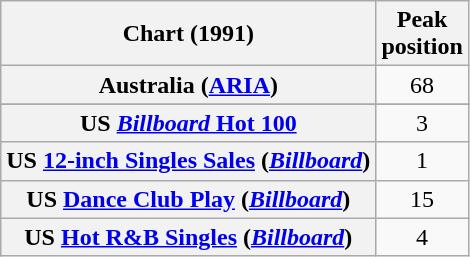<table class="wikitable sortable plainrowheaders" style="text-align:center">
<tr>
<th>Chart (1991)</th>
<th>Peak<br>position</th>
</tr>
<tr>
<th scope="row">Australia (<a href='#'>ARIA</a>)</th>
<td>68</td>
</tr>
<tr>
</tr>
<tr>
</tr>
<tr>
</tr>
<tr>
<th scope="row">US <a href='#'><em>Billboard</em> Hot 100</a></th>
<td>3</td>
</tr>
<tr>
<th scope="row">US <a href='#'>12-inch Singles Sales</a> (<em><a href='#'>Billboard</a></em>)</th>
<td>1</td>
</tr>
<tr>
<th scope="row">US <a href='#'>Dance Club Play</a> (<em><a href='#'>Billboard</a></em>)</th>
<td>15</td>
</tr>
<tr>
<th scope="row">US <a href='#'>Hot R&B Singles</a> (<em><a href='#'>Billboard</a></em>)</th>
<td>4</td>
</tr>
</table>
